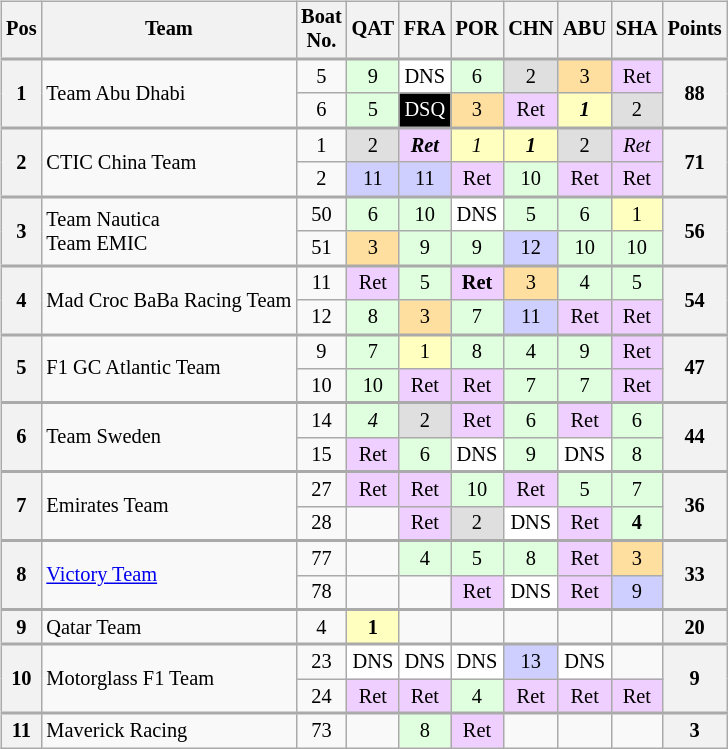<table>
<tr valign="top">
<td><br><table class="wikitable" style="font-size: 85%; text-align:center;">
<tr>
<th valign="middle">Pos</th>
<th valign="middle">Team</th>
<th valign="middle">Boat<br>No.</th>
<th>QAT<br></th>
<th>FRA<br></th>
<th>POR<br></th>
<th>CHN<br></th>
<th>ABU<br></th>
<th>SHA<br></th>
<th valign="middle">Points</th>
</tr>
<tr style="border-top:2px solid #aaaaaa">
<th rowspan=2>1</th>
<td rowspan=2 align=left> Team Abu Dhabi</td>
<td>5</td>
<td style="background:#dfffdf;">9</td>
<td style="background:#ffffff;">DNS</td>
<td style="background:#dfffdf;">6</td>
<td style="background:#dfdfdf;">2</td>
<td style="background:#ffdf9f;">3</td>
<td style="background:#efcfff;">Ret</td>
<th rowspan=2>88</th>
</tr>
<tr>
<td>6</td>
<td style="background:#dfffdf;">5</td>
<td style="background:#000000; color:white;">DSQ</td>
<td style="background:#ffdf9f;">3</td>
<td style="background:#efcfff;">Ret</td>
<td style="background:#ffffbf;"><strong><em>1</em></strong></td>
<td style="background:#dfdfdf;">2</td>
</tr>
<tr style="border-top:2px solid #aaaaaa">
<th rowspan=2>2</th>
<td rowspan=2 align=left> CTIC China Team</td>
<td>1</td>
<td style="background:#dfdfdf;">2</td>
<td style="background:#efcfff;"><strong><em>Ret</em></strong></td>
<td style="background:#ffffbf;"><em>1</em></td>
<td style="background:#ffffbf;"><strong><em>1</em></strong></td>
<td style="background:#dfdfdf;">2</td>
<td style="background:#efcfff;"><em>Ret</em></td>
<th rowspan=2>71</th>
</tr>
<tr>
<td>2</td>
<td style="background:#cfcfff;">11</td>
<td style="background:#cfcfff;">11</td>
<td style="background:#efcfff;">Ret</td>
<td style="background:#dfffdf;">10</td>
<td style="background:#efcfff;">Ret</td>
<td style="background:#efcfff;">Ret</td>
</tr>
<tr style="border-top:2px solid #aaaaaa">
<th rowspan=2>3</th>
<td rowspan=2 align=left> Team Nautica<br> Team EMIC</td>
<td>50</td>
<td style="background:#dfffdf;">6</td>
<td style="background:#dfffdf;">10</td>
<td style="background:#ffffff;">DNS</td>
<td style="background:#dfffdf;">5</td>
<td style="background:#dfffdf;">6</td>
<td style="background:#ffffbf;">1</td>
<th rowspan=2>56</th>
</tr>
<tr>
<td>51</td>
<td style="background:#ffdf9f;">3</td>
<td style="background:#dfffdf;">9</td>
<td style="background:#dfffdf;">9</td>
<td style="background:#cfcfff;">12</td>
<td style="background:#dfffdf;">10</td>
<td style="background:#dfffdf;">10</td>
</tr>
<tr style="border-top:2px solid #aaaaaa">
<th rowspan=2>4</th>
<td rowspan=2 align=left> Mad Croc BaBa Racing Team</td>
<td>11</td>
<td style="background:#efcfff;">Ret</td>
<td style="background:#dfffdf;">5</td>
<td style="background:#efcfff;"><strong>Ret</strong></td>
<td style="background:#ffdf9f;">3</td>
<td style="background:#dfffdf;">4</td>
<td style="background:#dfffdf;">5</td>
<th rowspan=2>54</th>
</tr>
<tr>
<td>12</td>
<td style="background:#dfffdf;">8</td>
<td style="background:#ffdf9f;">3</td>
<td style="background:#dfffdf;">7</td>
<td style="background:#cfcfff;">11</td>
<td style="background:#efcfff;">Ret</td>
<td style="background:#efcfff;">Ret</td>
</tr>
<tr style="border-top:2px solid #aaaaaa">
<th rowspan=2>5</th>
<td rowspan=2 align=left> F1 GC Atlantic Team</td>
<td>9</td>
<td style="background:#dfffdf;">7</td>
<td style="background:#ffffbf;">1</td>
<td style="background:#dfffdf;">8</td>
<td style="background:#dfffdf;">4</td>
<td style="background:#dfffdf;">9</td>
<td style="background:#efcfff;">Ret</td>
<th rowspan=2>47</th>
</tr>
<tr>
<td>10</td>
<td style="background:#dfffdf;">10</td>
<td style="background:#efcfff;">Ret</td>
<td style="background:#efcfff;">Ret</td>
<td style="background:#dfffdf;">7</td>
<td style="background:#dfffdf;">7</td>
<td style="background:#efcfff;">Ret</td>
</tr>
<tr style="border-top:2px solid #aaaaaa">
<th rowspan=2>6</th>
<td rowspan=2 align=left> Team Sweden</td>
<td>14</td>
<td style="background:#dfffdf;"><em>4</em></td>
<td style="background:#dfdfdf;">2</td>
<td style="background:#efcfff;">Ret</td>
<td style="background:#dfffdf;">6</td>
<td style="background:#efcfff;">Ret</td>
<td style="background:#dfffdf;">6</td>
<th rowspan=2>44</th>
</tr>
<tr>
<td>15</td>
<td style="background:#efcfff;">Ret</td>
<td style="background:#dfffdf;">6</td>
<td style="background:#ffffff;">DNS</td>
<td style="background:#dfffdf;">9</td>
<td style="background:#ffffff;">DNS</td>
<td style="background:#dfffdf;">8</td>
</tr>
<tr style="border-top:2px solid #aaaaaa">
<th rowspan=2>7</th>
<td rowspan=2 align=left> Emirates Team</td>
<td>27</td>
<td style="background:#efcfff;">Ret</td>
<td style="background:#efcfff;">Ret</td>
<td style="background:#dfffdf;">10</td>
<td style="background:#efcfff;">Ret</td>
<td style="background:#dfffdf;">5</td>
<td style="background:#dfffdf;">7</td>
<th rowspan=2>36</th>
</tr>
<tr>
<td>28</td>
<td></td>
<td style="background:#efcfff;">Ret</td>
<td style="background:#dfdfdf;">2</td>
<td style="background:#ffffff;">DNS</td>
<td style="background:#efcfff;">Ret</td>
<td style="background:#dfffdf;"><strong>4</strong></td>
</tr>
<tr style="border-top:2px solid #aaaaaa">
<th rowspan=2>8</th>
<td rowspan=2 align=left> <a href='#'>Victory Team</a></td>
<td>77</td>
<td></td>
<td style="background:#dfffdf;">4</td>
<td style="background:#dfffdf;">5</td>
<td style="background:#dfffdf;">8</td>
<td style="background:#efcfff;">Ret</td>
<td style="background:#ffdf9f;">3</td>
<th rowspan=2>33</th>
</tr>
<tr>
<td>78</td>
<td></td>
<td></td>
<td style="background:#efcfff;">Ret</td>
<td style="background:#ffffff;">DNS</td>
<td style="background:#efcfff;">Ret</td>
<td style="background:#cfcfff;">9</td>
</tr>
<tr style="border-top:2px solid #aaaaaa">
<th>9</th>
<td align=left> Qatar Team</td>
<td>4</td>
<td style="background:#ffffbf;"><strong>1</strong></td>
<td></td>
<td></td>
<td></td>
<td></td>
<td></td>
<th>20</th>
</tr>
<tr style="border-top:2px solid #aaaaaa">
<th rowspan=2>10</th>
<td rowspan=2 align=left> Motorglass F1 Team</td>
<td>23</td>
<td style="background:#ffffff;">DNS</td>
<td style="background:#ffffff;">DNS</td>
<td style="background:#ffffff;">DNS</td>
<td style="background:#cfcfff;">13</td>
<td style="background:#ffffff;">DNS</td>
<td></td>
<th rowspan=2>9</th>
</tr>
<tr>
<td>24</td>
<td style="background:#efcfff;">Ret</td>
<td style="background:#efcfff;">Ret</td>
<td style="background:#dfffdf;">4</td>
<td style="background:#efcfff;">Ret</td>
<td style="background:#efcfff;">Ret</td>
<td style="background:#efcfff;">Ret</td>
</tr>
<tr style="border-top:2px solid #aaaaaa">
<th>11</th>
<td align=left> Maverick Racing</td>
<td>73</td>
<td></td>
<td style="background:#dfffdf;">8</td>
<td style="background:#efcfff;">Ret</td>
<td></td>
<td></td>
<td></td>
<th>3</th>
</tr>
</table>
</td>
<td><br>
<br></td>
</tr>
</table>
